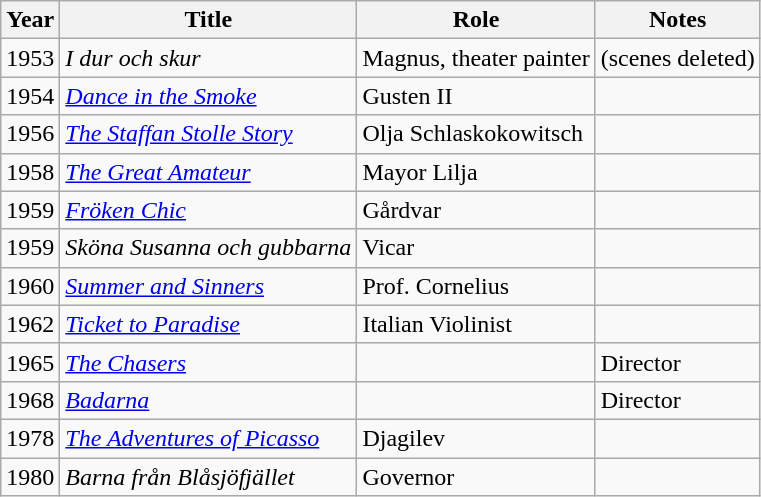<table class="wikitable">
<tr>
<th>Year</th>
<th>Title</th>
<th>Role</th>
<th>Notes</th>
</tr>
<tr>
<td>1953</td>
<td><em>I dur och skur</em></td>
<td>Magnus, theater painter</td>
<td>(scenes deleted)</td>
</tr>
<tr>
<td>1954</td>
<td><em><a href='#'>Dance in the Smoke</a></em></td>
<td>Gusten II</td>
<td></td>
</tr>
<tr>
<td>1956</td>
<td><em><a href='#'>The Staffan Stolle Story</a></em></td>
<td>Olja Schlaskokowitsch</td>
<td></td>
</tr>
<tr>
<td>1958</td>
<td><em><a href='#'>The Great Amateur</a></em></td>
<td>Mayor Lilja</td>
<td></td>
</tr>
<tr>
<td>1959</td>
<td><em><a href='#'>Fröken Chic</a></em></td>
<td>Gårdvar</td>
<td></td>
</tr>
<tr>
<td>1959</td>
<td><em>Sköna Susanna och gubbarna</em></td>
<td>Vicar</td>
<td></td>
</tr>
<tr>
<td>1960</td>
<td><em><a href='#'>Summer and Sinners</a></em></td>
<td>Prof. Cornelius</td>
<td></td>
</tr>
<tr>
<td>1962</td>
<td><em><a href='#'>Ticket to Paradise</a></em></td>
<td>Italian Violinist</td>
<td></td>
</tr>
<tr>
<td>1965</td>
<td><em><a href='#'>The Chasers</a></em></td>
<td></td>
<td>Director</td>
</tr>
<tr>
<td>1968</td>
<td><em><a href='#'>Badarna</a></em></td>
<td></td>
<td>Director</td>
</tr>
<tr>
<td>1978</td>
<td><em><a href='#'>The Adventures of Picasso</a></em></td>
<td>Djagilev</td>
<td></td>
</tr>
<tr>
<td>1980</td>
<td><em>Barna från Blåsjöfjället</em></td>
<td>Governor</td>
<td></td>
</tr>
</table>
